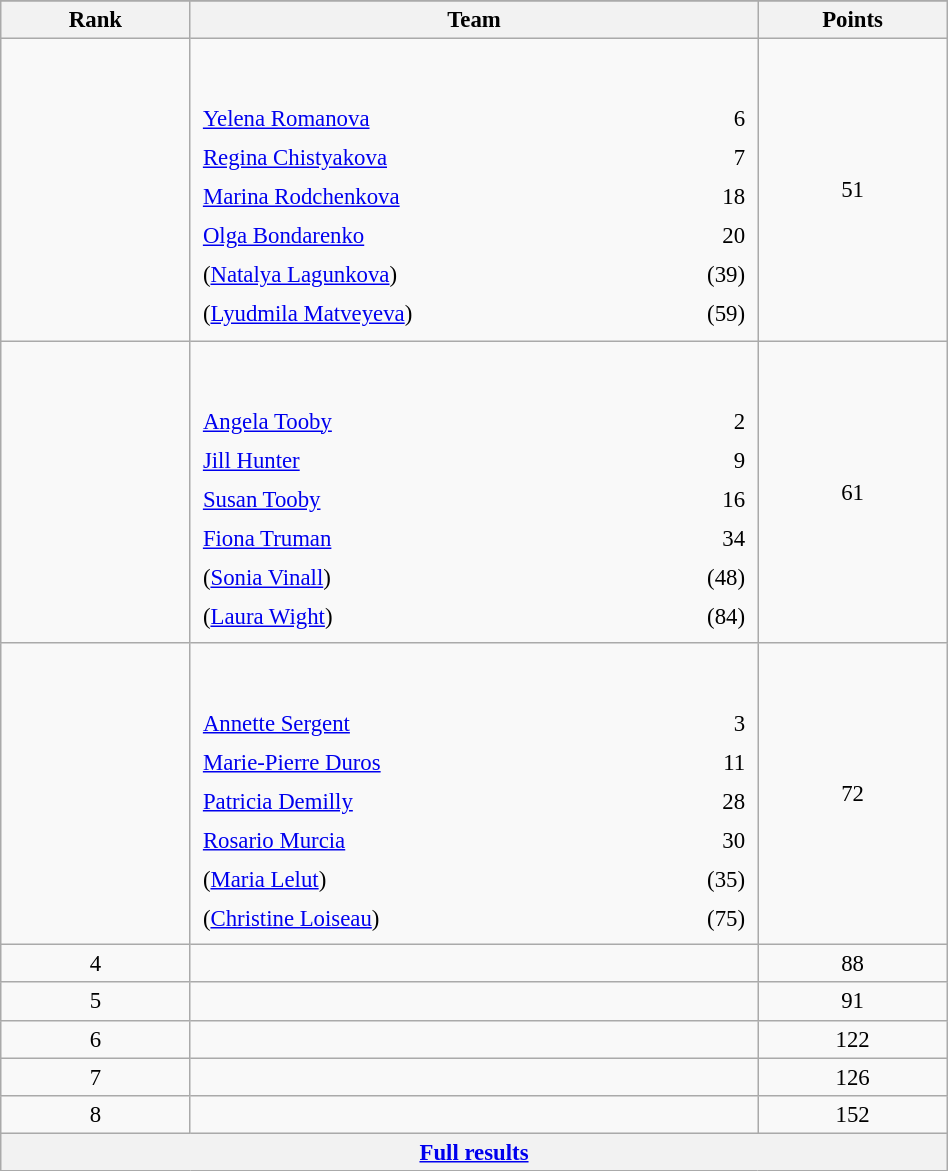<table class="wikitable sortable" style=" text-align:center; font-size:95%;" width="50%">
<tr>
</tr>
<tr>
<th width=10%>Rank</th>
<th width=30%>Team</th>
<th width=10%>Points</th>
</tr>
<tr>
<td align=center></td>
<td align=left> <br><br><table width=100%>
<tr>
<td align=left style="border:0"><a href='#'>Yelena Romanova</a></td>
<td align=right style="border:0">6</td>
</tr>
<tr>
<td align=left style="border:0"><a href='#'>Regina Chistyakova</a></td>
<td align=right style="border:0">7</td>
</tr>
<tr>
<td align=left style="border:0"><a href='#'>Marina Rodchenkova</a></td>
<td align=right style="border:0">18</td>
</tr>
<tr>
<td align=left style="border:0"><a href='#'>Olga Bondarenko</a></td>
<td align=right style="border:0">20</td>
</tr>
<tr>
<td align=left style="border:0">(<a href='#'>Natalya Lagunkova</a>)</td>
<td align=right style="border:0">(39)</td>
</tr>
<tr>
<td align=left style="border:0">(<a href='#'>Lyudmila Matveyeva</a>)</td>
<td align=right style="border:0">(59)</td>
</tr>
</table>
</td>
<td>51</td>
</tr>
<tr>
<td align=center></td>
<td align=left> <br><br><table width=100%>
<tr>
<td align=left style="border:0"><a href='#'>Angela Tooby</a></td>
<td align=right style="border:0">2</td>
</tr>
<tr>
<td align=left style="border:0"><a href='#'>Jill Hunter</a></td>
<td align=right style="border:0">9</td>
</tr>
<tr>
<td align=left style="border:0"><a href='#'>Susan Tooby</a></td>
<td align=right style="border:0">16</td>
</tr>
<tr>
<td align=left style="border:0"><a href='#'>Fiona Truman</a></td>
<td align=right style="border:0">34</td>
</tr>
<tr>
<td align=left style="border:0">(<a href='#'>Sonia Vinall</a>)</td>
<td align=right style="border:0">(48)</td>
</tr>
<tr>
<td align=left style="border:0">(<a href='#'>Laura Wight</a>)</td>
<td align=right style="border:0">(84)</td>
</tr>
</table>
</td>
<td>61</td>
</tr>
<tr>
<td align=center></td>
<td align=left> <br><br><table width=100%>
<tr>
<td align=left style="border:0"><a href='#'>Annette Sergent</a></td>
<td align=right style="border:0">3</td>
</tr>
<tr>
<td align=left style="border:0"><a href='#'>Marie-Pierre Duros</a></td>
<td align=right style="border:0">11</td>
</tr>
<tr>
<td align=left style="border:0"><a href='#'>Patricia Demilly</a></td>
<td align=right style="border:0">28</td>
</tr>
<tr>
<td align=left style="border:0"><a href='#'>Rosario Murcia</a></td>
<td align=right style="border:0">30</td>
</tr>
<tr>
<td align=left style="border:0">(<a href='#'>Maria Lelut</a>)</td>
<td align=right style="border:0">(35)</td>
</tr>
<tr>
<td align=left style="border:0">(<a href='#'>Christine Loiseau</a>)</td>
<td align=right style="border:0">(75)</td>
</tr>
</table>
</td>
<td>72</td>
</tr>
<tr>
<td align=center>4</td>
<td align=left></td>
<td>88</td>
</tr>
<tr>
<td align=center>5</td>
<td align=left></td>
<td>91</td>
</tr>
<tr>
<td align=center>6</td>
<td align=left></td>
<td>122</td>
</tr>
<tr>
<td align=center>7</td>
<td align=left></td>
<td>126</td>
</tr>
<tr>
<td align=center>8</td>
<td align=left></td>
<td>152</td>
</tr>
<tr class="sortbottom">
<th colspan=3 align=center><a href='#'>Full results</a></th>
</tr>
</table>
